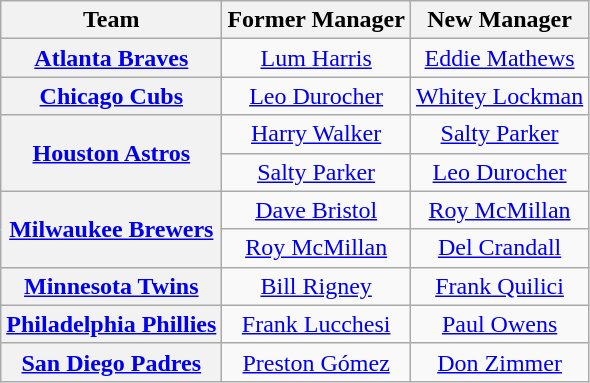<table class="wikitable plainrowheaders" style="text-align:center;">
<tr>
<th>Team</th>
<th>Former Manager</th>
<th>New Manager</th>
</tr>
<tr>
<th scope="row" style="text-align:center;"><a href='#'>Atlanta Braves</a></th>
<td><a href='#'>Lum Harris</a></td>
<td><a href='#'>Eddie Mathews</a></td>
</tr>
<tr>
<th scope="row" style="text-align:center;"><a href='#'>Chicago Cubs</a></th>
<td><a href='#'>Leo Durocher</a></td>
<td><a href='#'>Whitey Lockman</a></td>
</tr>
<tr>
<th rowspan="2" scope="row" style="text-align:center;"><a href='#'>Houston Astros</a></th>
<td><a href='#'>Harry Walker</a></td>
<td><a href='#'>Salty Parker</a></td>
</tr>
<tr>
<td><a href='#'>Salty Parker</a></td>
<td><a href='#'>Leo Durocher</a></td>
</tr>
<tr>
<th rowspan="2" scope="row" style="text-align:center;"><a href='#'>Milwaukee Brewers</a></th>
<td><a href='#'>Dave Bristol</a></td>
<td><a href='#'>Roy McMillan</a></td>
</tr>
<tr>
<td><a href='#'>Roy McMillan</a></td>
<td><a href='#'>Del Crandall</a></td>
</tr>
<tr>
<th scope="row" style="text-align:center;"><a href='#'>Minnesota Twins</a></th>
<td><a href='#'>Bill Rigney</a></td>
<td><a href='#'>Frank Quilici</a></td>
</tr>
<tr>
<th scope="row" style="text-align:center;"><a href='#'>Philadelphia Phillies</a></th>
<td><a href='#'>Frank Lucchesi</a></td>
<td><a href='#'>Paul Owens</a></td>
</tr>
<tr>
<th scope="row" style="text-align:center;"><a href='#'>San Diego Padres</a></th>
<td><a href='#'>Preston Gómez</a></td>
<td><a href='#'>Don Zimmer</a></td>
</tr>
</table>
